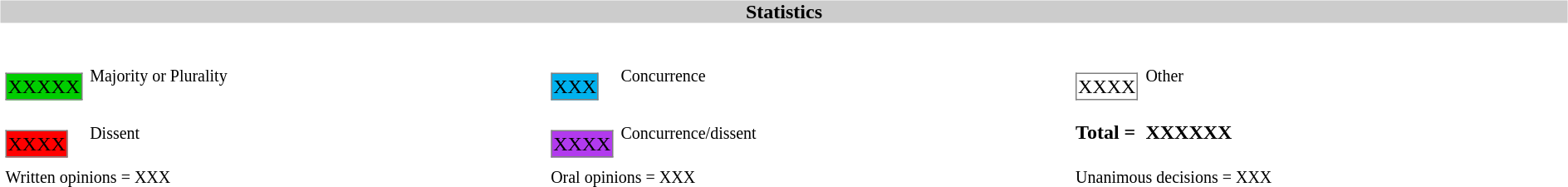<table width=100%>
<tr>
<td><br><table width=100% align=center cellpadding=0 cellspacing=0>
<tr>
<th bgcolor=#CCCCCC>Statistics</th>
</tr>
<tr>
<td><br><table width=100% cellpadding="2" cellspacing="2" border="0"width=25px>
<tr>
<td><br><table border="1" style="border-collapse:collapse;">
<tr>
<td align=center bgcolor=#00CD00 width=25px>XXXXX</td>
</tr>
</table>
</td>
<td><small>Majority or Plurality</small></td>
<td width=25px><br><table border="1" style="border-collapse:collapse;">
<tr>
<td align=center width=25px bgcolor=#00B2EE>XXX</td>
</tr>
</table>
</td>
<td><small>Concurrence</small></td>
<td width=25px><br><table border="1" style="border-collapse:collapse;">
<tr>
<td align=center width=25px bgcolor=white>XXXX</td>
</tr>
</table>
</td>
<td><small>Other</small></td>
</tr>
<tr>
<td width=25px><br><table border="1" style="border-collapse:collapse;">
<tr>
<td align=center width=25px bgcolor=red>XXXX</td>
</tr>
</table>
</td>
<td><small>Dissent</small></td>
<td width=25px><br><table border="1" style="border-collapse:collapse;">
<tr>
<td align=center width=25px bgcolor=#B23AEE>XXXX</td>
</tr>
</table>
</td>
<td><small>Concurrence/dissent</small></td>
<td white-space: nowrap><strong>Total = </strong></td>
<td><strong>XXXXXX</strong></td>
</tr>
<tr>
<td colspan=2><small>Written opinions = XXX</small></td>
<td colspan=2><small>Oral opinions = XXX</small></td>
<td colspan=2><small> Unanimous decisions = XXX</small></td>
</tr>
</table>
</td>
</tr>
</table>
</td>
</tr>
</table>
